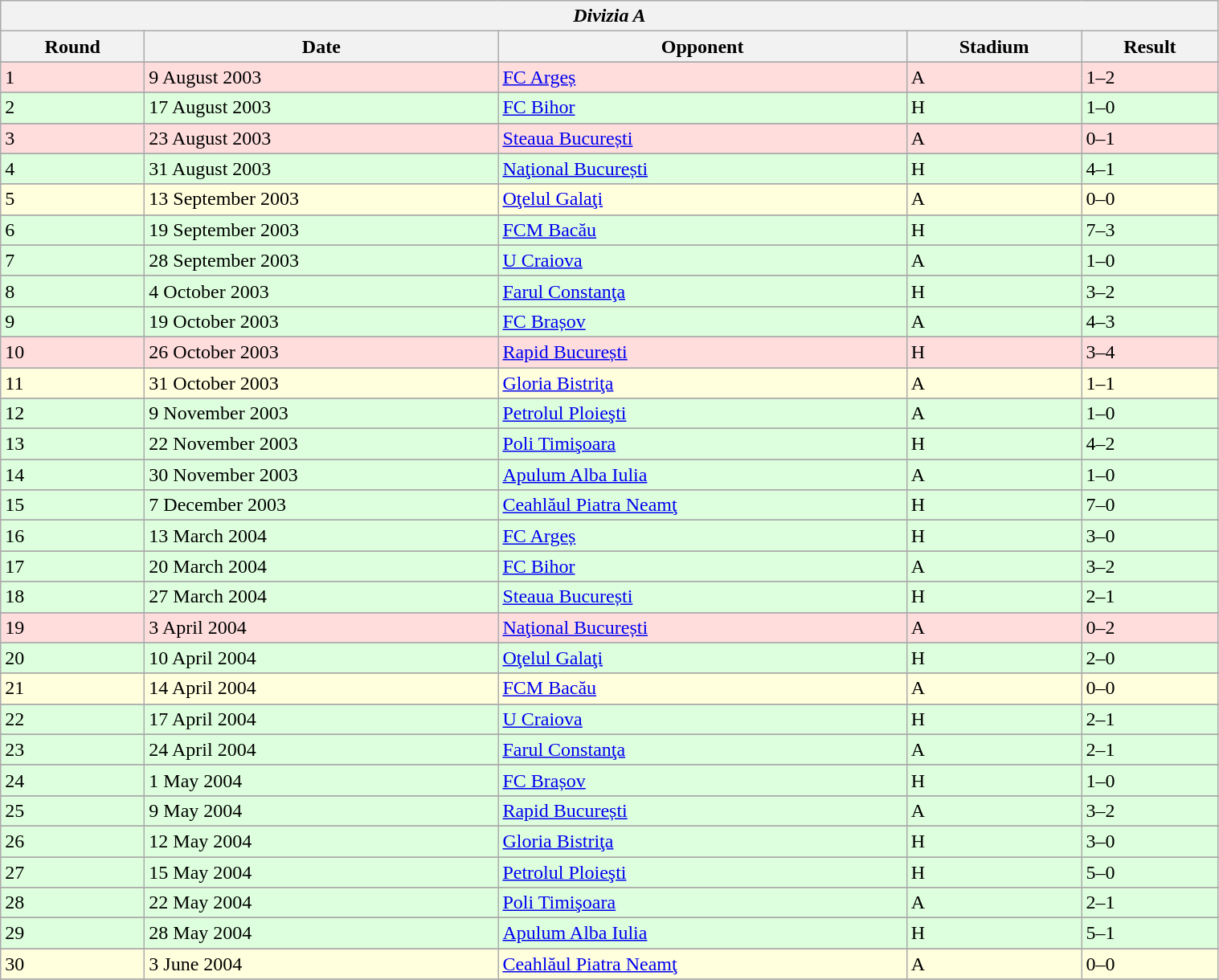<table class="wikitable" style="width:80%;">
<tr>
<th colspan="5" style="text-align:center;"><em>Divizia A</em></th>
</tr>
<tr>
<th>Round</th>
<th>Date</th>
<th>Opponent</th>
<th>Stadium</th>
<th>Result</th>
</tr>
<tr>
</tr>
<tr bgcolor="#ffdddd">
<td>1</td>
<td>9 August 2003</td>
<td><a href='#'>FC Argeș</a></td>
<td>A</td>
<td>1–2</td>
</tr>
<tr>
</tr>
<tr bgcolor="#ddffdd">
<td>2</td>
<td>17 August 2003</td>
<td><a href='#'>FC Bihor</a></td>
<td>H</td>
<td>1–0</td>
</tr>
<tr>
</tr>
<tr bgcolor="#ffdddd">
<td>3</td>
<td>23 August 2003</td>
<td><a href='#'>Steaua București</a></td>
<td>A</td>
<td>0–1</td>
</tr>
<tr>
</tr>
<tr bgcolor="#ddffdd">
<td>4</td>
<td>31 August 2003</td>
<td><a href='#'>Naţional București</a></td>
<td>H</td>
<td>4–1</td>
</tr>
<tr>
</tr>
<tr bgcolor="#ffffdd">
<td>5</td>
<td>13 September 2003</td>
<td><a href='#'>Oţelul Galaţi</a></td>
<td>A</td>
<td>0–0</td>
</tr>
<tr>
</tr>
<tr bgcolor="#ddffdd">
<td>6</td>
<td>19 September 2003</td>
<td><a href='#'>FCM Bacău</a></td>
<td>H</td>
<td>7–3</td>
</tr>
<tr>
</tr>
<tr bgcolor="#ddffdd">
<td>7</td>
<td>28 September 2003</td>
<td><a href='#'>U Craiova</a></td>
<td>A</td>
<td>1–0</td>
</tr>
<tr>
</tr>
<tr bgcolor="#ddffdd">
<td>8</td>
<td>4 October 2003</td>
<td><a href='#'>Farul Constanţa</a></td>
<td>H</td>
<td>3–2</td>
</tr>
<tr>
</tr>
<tr bgcolor="#ddffdd">
<td>9</td>
<td>19 October 2003</td>
<td><a href='#'>FC Brașov</a></td>
<td>A</td>
<td>4–3</td>
</tr>
<tr>
</tr>
<tr bgcolor="#ffdddd">
<td>10</td>
<td>26 October 2003</td>
<td><a href='#'>Rapid București</a></td>
<td>H</td>
<td>3–4</td>
</tr>
<tr>
</tr>
<tr bgcolor="#ffffdd">
<td>11</td>
<td>31 October 2003</td>
<td><a href='#'>Gloria Bistriţa</a></td>
<td>A</td>
<td>1–1</td>
</tr>
<tr>
</tr>
<tr bgcolor="#ddffdd">
<td>12</td>
<td>9 November 2003</td>
<td><a href='#'>Petrolul Ploieşti</a></td>
<td>A</td>
<td>1–0</td>
</tr>
<tr>
</tr>
<tr bgcolor="#ddffdd">
<td>13</td>
<td>22 November 2003</td>
<td><a href='#'>Poli Timişoara</a></td>
<td>H</td>
<td>4–2</td>
</tr>
<tr>
</tr>
<tr bgcolor="#ddffdd">
<td>14</td>
<td>30 November 2003</td>
<td><a href='#'>Apulum Alba Iulia</a></td>
<td>A</td>
<td>1–0</td>
</tr>
<tr>
</tr>
<tr bgcolor="#ddffdd">
<td>15</td>
<td>7 December 2003</td>
<td><a href='#'>Ceahlăul Piatra Neamţ</a></td>
<td>H</td>
<td>7–0</td>
</tr>
<tr>
</tr>
<tr bgcolor="#ddffdd">
<td>16</td>
<td>13 March 2004</td>
<td><a href='#'>FC Argeș</a></td>
<td>H</td>
<td>3–0</td>
</tr>
<tr>
</tr>
<tr bgcolor="#ddffdd">
<td>17</td>
<td>20 March 2004</td>
<td><a href='#'>FC Bihor</a></td>
<td>A</td>
<td>3–2</td>
</tr>
<tr>
</tr>
<tr bgcolor="#ddffdd">
<td>18</td>
<td>27 March 2004</td>
<td><a href='#'>Steaua București</a></td>
<td>H</td>
<td>2–1</td>
</tr>
<tr>
</tr>
<tr bgcolor="#ffdddd">
<td>19</td>
<td>3 April 2004</td>
<td><a href='#'>Naţional București</a></td>
<td>A</td>
<td>0–2</td>
</tr>
<tr>
</tr>
<tr bgcolor="#ddffdd">
<td>20</td>
<td>10 April 2004</td>
<td><a href='#'>Oţelul Galaţi</a></td>
<td>H</td>
<td>2–0</td>
</tr>
<tr>
</tr>
<tr bgcolor="#ffffdd">
<td>21</td>
<td>14 April 2004</td>
<td><a href='#'>FCM Bacău</a></td>
<td>A</td>
<td>0–0</td>
</tr>
<tr>
</tr>
<tr bgcolor="#ddffdd">
<td>22</td>
<td>17 April 2004</td>
<td><a href='#'>U Craiova</a></td>
<td>H</td>
<td>2–1</td>
</tr>
<tr>
</tr>
<tr bgcolor="#ddffdd">
<td>23</td>
<td>24 April 2004</td>
<td><a href='#'>Farul Constanţa</a></td>
<td>A</td>
<td>2–1</td>
</tr>
<tr>
</tr>
<tr bgcolor="#ddffdd">
<td>24</td>
<td>1 May 2004</td>
<td><a href='#'>FC Brașov</a></td>
<td>H</td>
<td>1–0</td>
</tr>
<tr>
</tr>
<tr bgcolor="#ddffdd">
<td>25</td>
<td>9 May 2004</td>
<td><a href='#'>Rapid București</a></td>
<td>A</td>
<td>3–2</td>
</tr>
<tr>
</tr>
<tr bgcolor="#ddffdd">
<td>26</td>
<td>12 May 2004</td>
<td><a href='#'>Gloria Bistriţa</a></td>
<td>H</td>
<td>3–0</td>
</tr>
<tr>
</tr>
<tr bgcolor="#ddffdd">
<td>27</td>
<td>15 May 2004</td>
<td><a href='#'>Petrolul Ploieşti</a></td>
<td>H</td>
<td>5–0</td>
</tr>
<tr>
</tr>
<tr bgcolor="#ddffdd">
<td>28</td>
<td>22 May 2004</td>
<td><a href='#'>Poli Timişoara</a></td>
<td>A</td>
<td>2–1</td>
</tr>
<tr>
</tr>
<tr bgcolor="#ddffdd">
<td>29</td>
<td>28 May 2004</td>
<td><a href='#'>Apulum Alba Iulia</a></td>
<td>H</td>
<td>5–1</td>
</tr>
<tr>
</tr>
<tr bgcolor="#ffffdd">
<td>30</td>
<td>3 June 2004</td>
<td><a href='#'>Ceahlăul Piatra Neamţ</a></td>
<td>A</td>
<td>0–0</td>
</tr>
<tr>
</tr>
</table>
